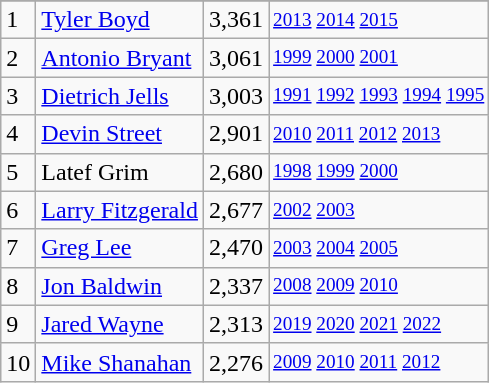<table class="wikitable">
<tr>
</tr>
<tr>
<td>1</td>
<td><a href='#'>Tyler Boyd</a></td>
<td>3,361</td>
<td style="font-size:80%;"><a href='#'>2013</a> <a href='#'>2014</a> <a href='#'>2015</a></td>
</tr>
<tr>
<td>2</td>
<td><a href='#'>Antonio Bryant</a></td>
<td>3,061</td>
<td style="font-size:80%;"><a href='#'>1999</a> <a href='#'>2000</a> <a href='#'>2001</a></td>
</tr>
<tr>
<td>3</td>
<td><a href='#'>Dietrich Jells</a></td>
<td>3,003</td>
<td style="font-size:80%;"><a href='#'>1991</a> <a href='#'>1992</a> <a href='#'>1993</a> <a href='#'>1994</a> <a href='#'>1995</a></td>
</tr>
<tr>
<td>4</td>
<td><a href='#'>Devin Street</a></td>
<td>2,901</td>
<td style="font-size:80%;"><a href='#'>2010</a> <a href='#'>2011</a> <a href='#'>2012</a> <a href='#'>2013</a></td>
</tr>
<tr>
<td>5</td>
<td>Latef Grim</td>
<td>2,680</td>
<td style="font-size:80%;"><a href='#'>1998</a> <a href='#'>1999</a> <a href='#'>2000</a></td>
</tr>
<tr>
<td>6</td>
<td><a href='#'>Larry Fitzgerald</a></td>
<td>2,677</td>
<td style="font-size:80%;"><a href='#'>2002</a> <a href='#'>2003</a></td>
</tr>
<tr>
<td>7</td>
<td><a href='#'>Greg Lee</a></td>
<td>2,470</td>
<td style="font-size:80%;"><a href='#'>2003</a> <a href='#'>2004</a> <a href='#'>2005</a></td>
</tr>
<tr>
<td>8</td>
<td><a href='#'>Jon Baldwin</a></td>
<td>2,337</td>
<td style="font-size:80%;"><a href='#'>2008</a> <a href='#'>2009</a> <a href='#'>2010</a></td>
</tr>
<tr>
<td>9</td>
<td><a href='#'>Jared Wayne</a></td>
<td>2,313</td>
<td style="font-size:80%;"><a href='#'>2019</a> <a href='#'>2020</a> <a href='#'>2021</a> <a href='#'>2022</a></td>
</tr>
<tr>
<td>10</td>
<td><a href='#'>Mike Shanahan</a></td>
<td>2,276</td>
<td style="font-size:80%;"><a href='#'>2009</a> <a href='#'>2010</a> <a href='#'>2011</a> <a href='#'>2012</a></td>
</tr>
</table>
